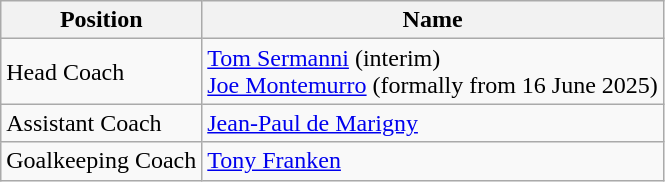<table class="wikitable">
<tr>
<th>Position</th>
<th>Name</th>
</tr>
<tr>
<td>Head Coach</td>
<td> <a href='#'>Tom Sermanni</a> (interim)<br> <a href='#'>Joe Montemurro</a> (formally from 16 June 2025)</td>
</tr>
<tr>
<td>Assistant Coach</td>
<td> <a href='#'>Jean-Paul de Marigny</a></td>
</tr>
<tr>
<td>Goalkeeping Coach</td>
<td> <a href='#'>Tony Franken</a></td>
</tr>
</table>
